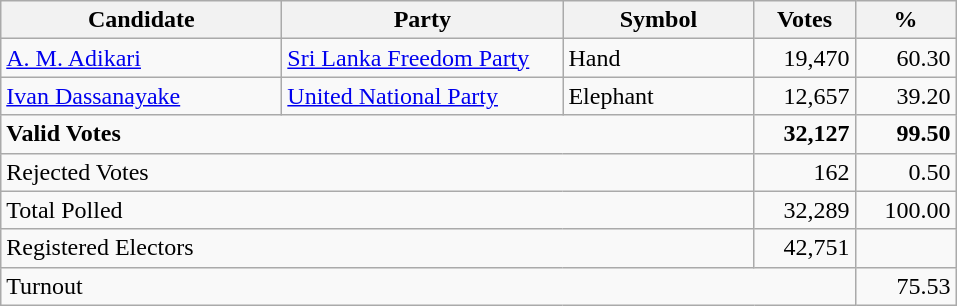<table class="wikitable" border="1" style="text-align:right;">
<tr>
<th align=left width="180">Candidate</th>
<th align=left width="180">Party</th>
<th align=left width="120">Symbol</th>
<th align=left width="60">Votes</th>
<th align=left width="60">%</th>
</tr>
<tr>
<td align=left><a href='#'>A. M. Adikari</a></td>
<td align=left><a href='#'>Sri Lanka Freedom Party</a></td>
<td align=left>Hand</td>
<td>19,470</td>
<td>60.30</td>
</tr>
<tr>
<td align=left><a href='#'>Ivan Dassanayake</a></td>
<td align=left><a href='#'>United National Party</a></td>
<td align=left>Elephant</td>
<td>12,657</td>
<td>39.20</td>
</tr>
<tr>
<td align=left colspan=3><strong>Valid Votes</strong></td>
<td><strong>32,127</strong></td>
<td><strong>99.50</strong></td>
</tr>
<tr>
<td align=left colspan=3>Rejected Votes</td>
<td>162</td>
<td>0.50</td>
</tr>
<tr>
<td align=left colspan=3>Total Polled</td>
<td>32,289</td>
<td>100.00</td>
</tr>
<tr>
<td align=left colspan=3>Registered Electors</td>
<td>42,751</td>
<td></td>
</tr>
<tr>
<td align=left colspan=4>Turnout</td>
<td>75.53</td>
</tr>
</table>
